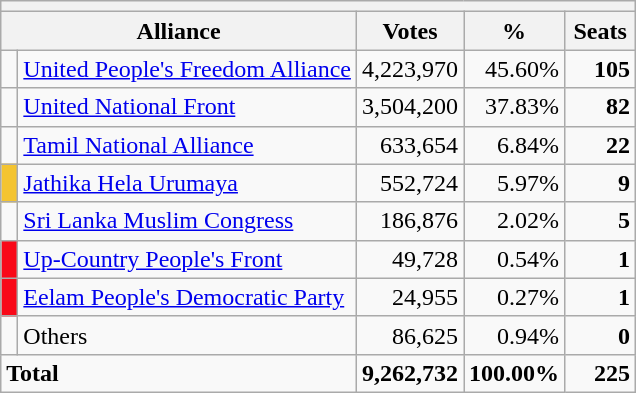<table class="wikitable" border="1" style="text-align:right;">
<tr>
<th colspan=8></th>
</tr>
<tr>
<th colspan=2>Alliance</th>
<th width="60">Votes</th>
<th width="50">%</th>
<th width="40">Seats</th>
</tr>
<tr>
<td bgcolor=> </td>
<td align=left><a href='#'>United People's Freedom Alliance</a></td>
<td>4,223,970</td>
<td>45.60%</td>
<td><strong>105</strong></td>
</tr>
<tr>
<td bgcolor=> </td>
<td align=left><a href='#'>United National Front</a></td>
<td>3,504,200</td>
<td>37.83%</td>
<td><strong>82</strong></td>
</tr>
<tr>
<td bgcolor=> </td>
<td align=left><a href='#'>Tamil National Alliance</a></td>
<td>633,654</td>
<td>6.84%</td>
<td><strong>22</strong></td>
</tr>
<tr>
<td bgcolor="#F4C430"> </td>
<td align=left><a href='#'>Jathika Hela Urumaya</a></td>
<td>552,724</td>
<td>5.97%</td>
<td><strong>9</strong></td>
</tr>
<tr>
<td bgcolor=> </td>
<td align=left><a href='#'>Sri Lanka Muslim Congress</a></td>
<td>186,876</td>
<td>2.02%</td>
<td><strong>5</strong></td>
</tr>
<tr>
<td bgcolor="#F90818"> </td>
<td align=left><a href='#'>Up-Country People's Front</a></td>
<td>49,728</td>
<td>0.54%</td>
<td><strong>1</strong></td>
</tr>
<tr>
<td bgcolor="#F90818"> </td>
<td align=left><a href='#'>Eelam People's Democratic Party</a></td>
<td>24,955</td>
<td>0.27%</td>
<td><strong>1</strong></td>
</tr>
<tr>
<td></td>
<td align=left>Others</td>
<td>86,625</td>
<td>0.94%</td>
<td><strong>0</strong></td>
</tr>
<tr>
<td colspan=2 align=left><strong>Total</strong></td>
<td><strong>9,262,732</strong></td>
<td><strong>100.00%</strong></td>
<td><strong>225</strong></td>
</tr>
</table>
